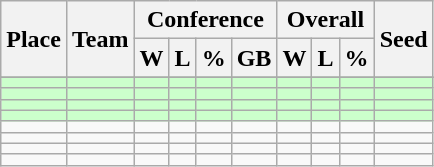<table class=wikitable>
<tr>
<th rowspan ="2">Place</th>
<th rowspan ="2">Team</th>
<th colspan = "4">Conference</th>
<th colspan ="3">Overall</th>
<th rowspan ="2">Seed</th>
</tr>
<tr>
<th>W</th>
<th>L</th>
<th>%</th>
<th>GB</th>
<th>W</th>
<th>L</th>
<th>%</th>
</tr>
<tr>
</tr>
<tr bgcolor=#ccffcc>
<td></td>
<td></td>
<td></td>
<td></td>
<td></td>
<td></td>
<td></td>
<td></td>
<td></td>
<td></td>
</tr>
<tr bgcolor=#ccffcc>
<td></td>
<td></td>
<td></td>
<td></td>
<td></td>
<td></td>
<td></td>
<td></td>
<td></td>
<td></td>
</tr>
<tr bgcolor=#ccffcc>
<td></td>
<td></td>
<td></td>
<td></td>
<td></td>
<td></td>
<td></td>
<td></td>
<td></td>
<td></td>
</tr>
<tr bgcolor=#ccffcc>
<td></td>
<td></td>
<td></td>
<td></td>
<td></td>
<td></td>
<td></td>
<td></td>
<td></td>
<td></td>
</tr>
<tr>
<td></td>
<td></td>
<td></td>
<td></td>
<td></td>
<td></td>
<td></td>
<td></td>
<td></td>
<td></td>
</tr>
<tr>
<td></td>
<td></td>
<td></td>
<td></td>
<td></td>
<td></td>
<td></td>
<td></td>
<td></td>
<td></td>
</tr>
<tr>
<td></td>
<td></td>
<td></td>
<td></td>
<td></td>
<td></td>
<td></td>
<td></td>
<td></td>
<td></td>
</tr>
<tr>
<td></td>
<td></td>
<td></td>
<td></td>
<td></td>
<td></td>
<td></td>
<td></td>
<td></td>
<td></td>
</tr>
</table>
